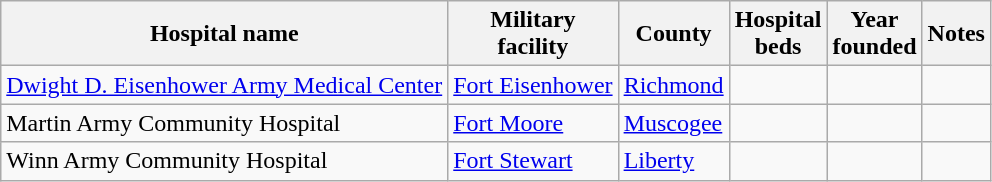<table class="wikitable sortable">
<tr>
<th>Hospital name</th>
<th>Military<br>facility</th>
<th>County</th>
<th>Hospital<br>beds</th>
<th>Year<br>founded</th>
<th>Notes</th>
</tr>
<tr>
<td><a href='#'>Dwight D. Eisenhower Army Medical Center</a></td>
<td><a href='#'>Fort Eisenhower</a></td>
<td><a href='#'>Richmond</a></td>
<td></td>
<td></td>
<td></td>
</tr>
<tr>
<td>Martin Army Community Hospital</td>
<td><a href='#'>Fort Moore</a></td>
<td><a href='#'>Muscogee</a></td>
<td></td>
<td></td>
<td></td>
</tr>
<tr>
<td>Winn Army Community Hospital</td>
<td><a href='#'>Fort Stewart</a></td>
<td><a href='#'>Liberty</a></td>
<td></td>
<td></td>
<td></td>
</tr>
</table>
